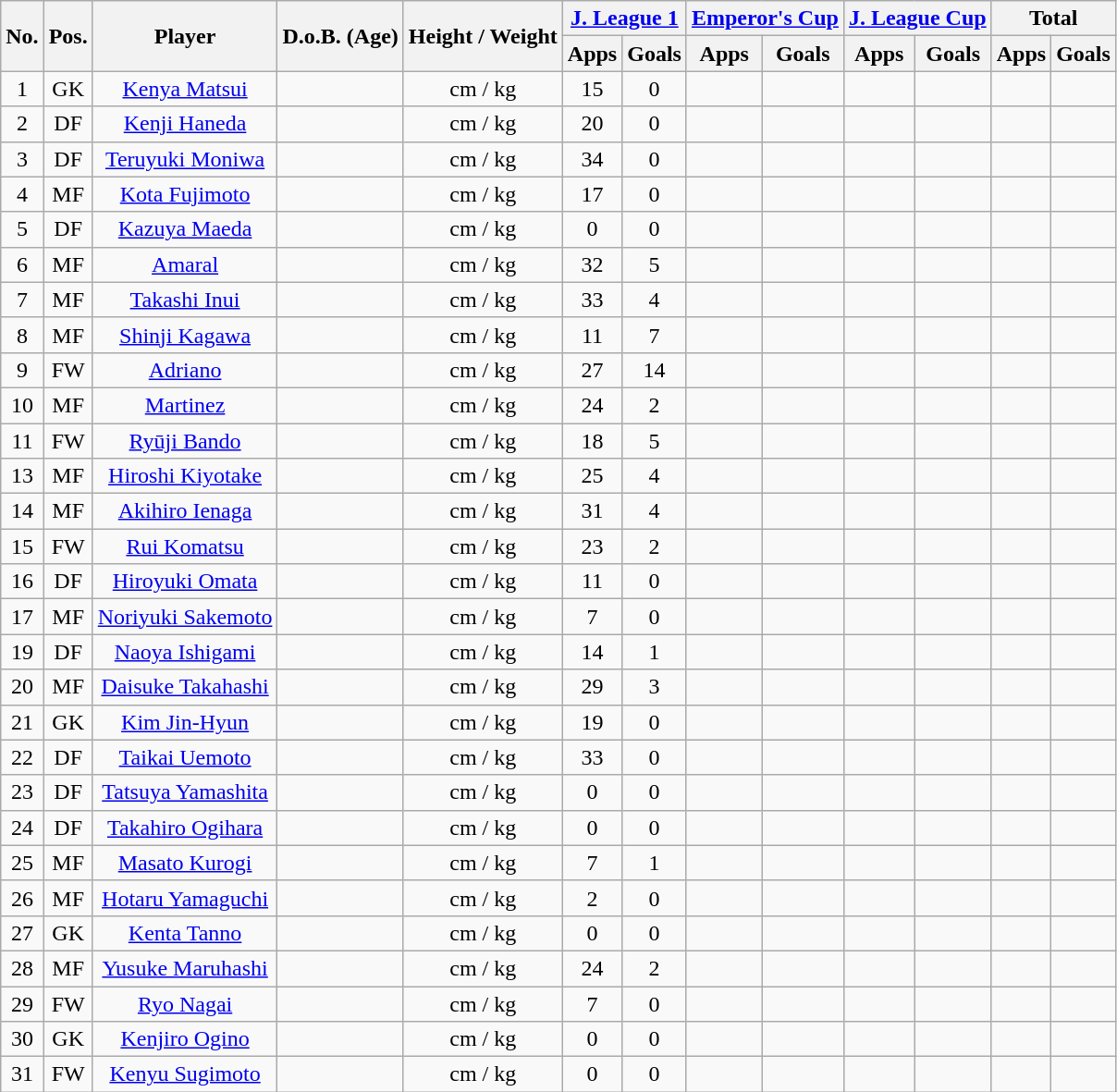<table class="wikitable" style="text-align:center;">
<tr>
<th rowspan="2">No.</th>
<th rowspan="2">Pos.</th>
<th rowspan="2">Player</th>
<th rowspan="2">D.o.B. (Age)</th>
<th rowspan="2">Height / Weight</th>
<th colspan="2"><a href='#'>J. League 1</a></th>
<th colspan="2"><a href='#'>Emperor's Cup</a></th>
<th colspan="2"><a href='#'>J. League Cup</a></th>
<th colspan="2">Total</th>
</tr>
<tr>
<th>Apps</th>
<th>Goals</th>
<th>Apps</th>
<th>Goals</th>
<th>Apps</th>
<th>Goals</th>
<th>Apps</th>
<th>Goals</th>
</tr>
<tr>
<td>1</td>
<td>GK</td>
<td><a href='#'>Kenya Matsui</a></td>
<td></td>
<td>cm / kg</td>
<td>15</td>
<td>0</td>
<td></td>
<td></td>
<td></td>
<td></td>
<td></td>
<td></td>
</tr>
<tr>
<td>2</td>
<td>DF</td>
<td><a href='#'>Kenji Haneda</a></td>
<td></td>
<td>cm / kg</td>
<td>20</td>
<td>0</td>
<td></td>
<td></td>
<td></td>
<td></td>
<td></td>
<td></td>
</tr>
<tr>
<td>3</td>
<td>DF</td>
<td><a href='#'>Teruyuki Moniwa</a></td>
<td></td>
<td>cm / kg</td>
<td>34</td>
<td>0</td>
<td></td>
<td></td>
<td></td>
<td></td>
<td></td>
<td></td>
</tr>
<tr>
<td>4</td>
<td>MF</td>
<td><a href='#'>Kota Fujimoto</a></td>
<td></td>
<td>cm / kg</td>
<td>17</td>
<td>0</td>
<td></td>
<td></td>
<td></td>
<td></td>
<td></td>
<td></td>
</tr>
<tr>
<td>5</td>
<td>DF</td>
<td><a href='#'>Kazuya Maeda</a></td>
<td></td>
<td>cm / kg</td>
<td>0</td>
<td>0</td>
<td></td>
<td></td>
<td></td>
<td></td>
<td></td>
<td></td>
</tr>
<tr>
<td>6</td>
<td>MF</td>
<td><a href='#'>Amaral</a></td>
<td></td>
<td>cm / kg</td>
<td>32</td>
<td>5</td>
<td></td>
<td></td>
<td></td>
<td></td>
<td></td>
<td></td>
</tr>
<tr>
<td>7</td>
<td>MF</td>
<td><a href='#'>Takashi Inui</a></td>
<td></td>
<td>cm / kg</td>
<td>33</td>
<td>4</td>
<td></td>
<td></td>
<td></td>
<td></td>
<td></td>
<td></td>
</tr>
<tr>
<td>8</td>
<td>MF</td>
<td><a href='#'>Shinji Kagawa</a></td>
<td></td>
<td>cm / kg</td>
<td>11</td>
<td>7</td>
<td></td>
<td></td>
<td></td>
<td></td>
<td></td>
<td></td>
</tr>
<tr>
<td>9</td>
<td>FW</td>
<td><a href='#'>Adriano</a></td>
<td></td>
<td>cm / kg</td>
<td>27</td>
<td>14</td>
<td></td>
<td></td>
<td></td>
<td></td>
<td></td>
<td></td>
</tr>
<tr>
<td>10</td>
<td>MF</td>
<td><a href='#'>Martinez</a></td>
<td></td>
<td>cm / kg</td>
<td>24</td>
<td>2</td>
<td></td>
<td></td>
<td></td>
<td></td>
<td></td>
<td></td>
</tr>
<tr>
<td>11</td>
<td>FW</td>
<td><a href='#'>Ryūji Bando</a></td>
<td></td>
<td>cm / kg</td>
<td>18</td>
<td>5</td>
<td></td>
<td></td>
<td></td>
<td></td>
<td></td>
<td></td>
</tr>
<tr>
<td>13</td>
<td>MF</td>
<td><a href='#'>Hiroshi Kiyotake</a></td>
<td></td>
<td>cm / kg</td>
<td>25</td>
<td>4</td>
<td></td>
<td></td>
<td></td>
<td></td>
<td></td>
<td></td>
</tr>
<tr>
<td>14</td>
<td>MF</td>
<td><a href='#'>Akihiro Ienaga</a></td>
<td></td>
<td>cm / kg</td>
<td>31</td>
<td>4</td>
<td></td>
<td></td>
<td></td>
<td></td>
<td></td>
<td></td>
</tr>
<tr>
<td>15</td>
<td>FW</td>
<td><a href='#'>Rui Komatsu</a></td>
<td></td>
<td>cm / kg</td>
<td>23</td>
<td>2</td>
<td></td>
<td></td>
<td></td>
<td></td>
<td></td>
<td></td>
</tr>
<tr>
<td>16</td>
<td>DF</td>
<td><a href='#'>Hiroyuki Omata</a></td>
<td></td>
<td>cm / kg</td>
<td>11</td>
<td>0</td>
<td></td>
<td></td>
<td></td>
<td></td>
<td></td>
<td></td>
</tr>
<tr>
<td>17</td>
<td>MF</td>
<td><a href='#'>Noriyuki Sakemoto</a></td>
<td></td>
<td>cm / kg</td>
<td>7</td>
<td>0</td>
<td></td>
<td></td>
<td></td>
<td></td>
<td></td>
<td></td>
</tr>
<tr>
<td>19</td>
<td>DF</td>
<td><a href='#'>Naoya Ishigami</a></td>
<td></td>
<td>cm / kg</td>
<td>14</td>
<td>1</td>
<td></td>
<td></td>
<td></td>
<td></td>
<td></td>
<td></td>
</tr>
<tr>
<td>20</td>
<td>MF</td>
<td><a href='#'>Daisuke Takahashi</a></td>
<td></td>
<td>cm / kg</td>
<td>29</td>
<td>3</td>
<td></td>
<td></td>
<td></td>
<td></td>
<td></td>
<td></td>
</tr>
<tr>
<td>21</td>
<td>GK</td>
<td><a href='#'>Kim Jin-Hyun</a></td>
<td></td>
<td>cm / kg</td>
<td>19</td>
<td>0</td>
<td></td>
<td></td>
<td></td>
<td></td>
<td></td>
<td></td>
</tr>
<tr>
<td>22</td>
<td>DF</td>
<td><a href='#'>Taikai Uemoto</a></td>
<td></td>
<td>cm / kg</td>
<td>33</td>
<td>0</td>
<td></td>
<td></td>
<td></td>
<td></td>
<td></td>
<td></td>
</tr>
<tr>
<td>23</td>
<td>DF</td>
<td><a href='#'>Tatsuya Yamashita</a></td>
<td></td>
<td>cm / kg</td>
<td>0</td>
<td>0</td>
<td></td>
<td></td>
<td></td>
<td></td>
<td></td>
<td></td>
</tr>
<tr>
<td>24</td>
<td>DF</td>
<td><a href='#'>Takahiro Ogihara</a></td>
<td></td>
<td>cm / kg</td>
<td>0</td>
<td>0</td>
<td></td>
<td></td>
<td></td>
<td></td>
<td></td>
<td></td>
</tr>
<tr>
<td>25</td>
<td>MF</td>
<td><a href='#'>Masato Kurogi</a></td>
<td></td>
<td>cm / kg</td>
<td>7</td>
<td>1</td>
<td></td>
<td></td>
<td></td>
<td></td>
<td></td>
<td></td>
</tr>
<tr>
<td>26</td>
<td>MF</td>
<td><a href='#'>Hotaru Yamaguchi</a></td>
<td></td>
<td>cm / kg</td>
<td>2</td>
<td>0</td>
<td></td>
<td></td>
<td></td>
<td></td>
<td></td>
<td></td>
</tr>
<tr>
<td>27</td>
<td>GK</td>
<td><a href='#'>Kenta Tanno</a></td>
<td></td>
<td>cm / kg</td>
<td>0</td>
<td>0</td>
<td></td>
<td></td>
<td></td>
<td></td>
<td></td>
<td></td>
</tr>
<tr>
<td>28</td>
<td>MF</td>
<td><a href='#'>Yusuke Maruhashi</a></td>
<td></td>
<td>cm / kg</td>
<td>24</td>
<td>2</td>
<td></td>
<td></td>
<td></td>
<td></td>
<td></td>
<td></td>
</tr>
<tr>
<td>29</td>
<td>FW</td>
<td><a href='#'>Ryo Nagai</a></td>
<td></td>
<td>cm / kg</td>
<td>7</td>
<td>0</td>
<td></td>
<td></td>
<td></td>
<td></td>
<td></td>
<td></td>
</tr>
<tr>
<td>30</td>
<td>GK</td>
<td><a href='#'>Kenjiro Ogino</a></td>
<td></td>
<td>cm / kg</td>
<td>0</td>
<td>0</td>
<td></td>
<td></td>
<td></td>
<td></td>
<td></td>
<td></td>
</tr>
<tr>
<td>31</td>
<td>FW</td>
<td><a href='#'>Kenyu Sugimoto</a></td>
<td></td>
<td>cm / kg</td>
<td>0</td>
<td>0</td>
<td></td>
<td></td>
<td></td>
<td></td>
<td></td>
<td></td>
</tr>
</table>
